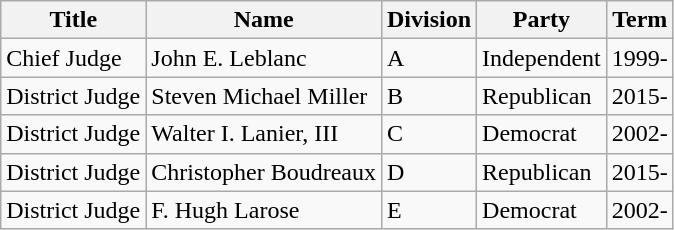<table class = "wikitable">
<tr>
<th>Title</th>
<th>Name</th>
<th>Division</th>
<th>Party</th>
<th>Term</th>
</tr>
<tr>
<td>Chief Judge</td>
<td>John E. Leblanc</td>
<td>A</td>
<td>Independent</td>
<td>1999-</td>
</tr>
<tr>
<td>District Judge</td>
<td>Steven Michael Miller</td>
<td>B</td>
<td>Republican</td>
<td>2015-</td>
</tr>
<tr>
<td>District Judge</td>
<td>Walter I. Lanier, III</td>
<td>C</td>
<td>Democrat</td>
<td>2002-</td>
</tr>
<tr>
<td>District Judge</td>
<td>Christopher Boudreaux</td>
<td>D</td>
<td>Republican</td>
<td>2015-</td>
</tr>
<tr>
<td>District Judge</td>
<td>F. Hugh Larose</td>
<td>E</td>
<td>Democrat</td>
<td>2002-</td>
</tr>
</table>
